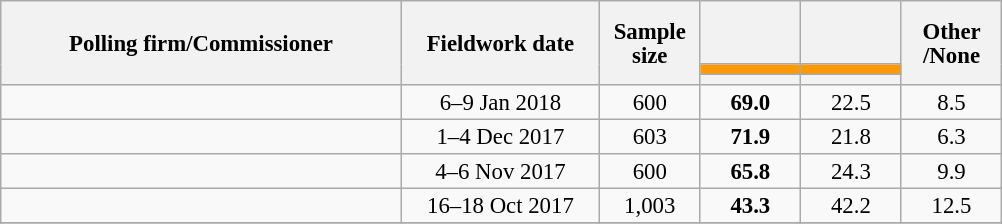<table class="wikitable collapsible" style="text-align:center; font-size:95%; line-height:16px;">
<tr style="height:42px;">
<th style="width:260px;" rowspan="3">Polling firm/Commissioner</th>
<th style="width:125px;" rowspan="3">Fieldwork date</th>
<th style="width:60px;" rowspan="3">Sample size</th>
<th style="width:60px;"></th>
<th style="width:60px;"></th>
<th style="width:60px;" rowspan="3">Other<br>/None</th>
</tr>
<tr>
<th style="color:inherit;background:#FF9900;"></th>
<th style="color:inherit;background:#FF9900;"></th>
</tr>
<tr>
<th></th>
<th></th>
</tr>
<tr>
<td></td>
<td>6–9 Jan 2018</td>
<td>600</td>
<td><strong>69.0</strong></td>
<td>22.5</td>
<td>8.5</td>
</tr>
<tr>
<td></td>
<td>1–4 Dec 2017</td>
<td>603</td>
<td><strong>71.9</strong></td>
<td>21.8</td>
<td>6.3</td>
</tr>
<tr>
<td></td>
<td>4–6 Nov 2017</td>
<td>600</td>
<td><strong>65.8</strong></td>
<td>24.3</td>
<td>9.9</td>
</tr>
<tr>
<td></td>
<td>16–18 Oct 2017</td>
<td>1,003</td>
<td><strong>43.3</strong></td>
<td>42.2</td>
<td>12.5</td>
</tr>
<tr>
</tr>
</table>
